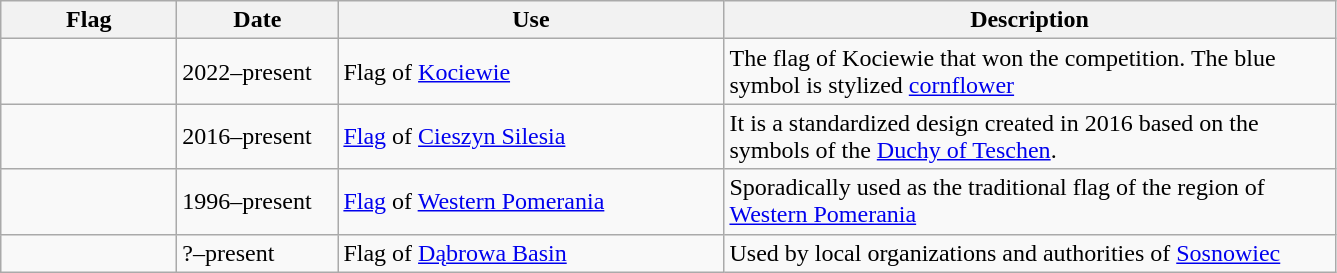<table class="wikitable">
<tr>
<th style="width:110px">Flag</th>
<th style="width:100px">Date</th>
<th style="width:250px">Use</th>
<th style="width:400px">Description</th>
</tr>
<tr>
<td></td>
<td>2022–present</td>
<td>Flag of <a href='#'>Kociewie</a></td>
<td>The flag of Kociewie that won the competition. The blue symbol is stylized <a href='#'>cornflower</a></td>
</tr>
<tr>
<td></td>
<td>2016–present</td>
<td><a href='#'>Flag</a> of <a href='#'>Cieszyn Silesia</a></td>
<td>It is a standardized design created in 2016 based on the symbols of the <a href='#'>Duchy of Teschen</a>.</td>
</tr>
<tr>
<td></td>
<td>1996–present</td>
<td><a href='#'>Flag</a> of <a href='#'>Western Pomerania</a></td>
<td>Sporadically used as the traditional flag of the region of <a href='#'>Western Pomerania</a></td>
</tr>
<tr>
<td></td>
<td>?–present</td>
<td>Flag of <a href='#'>Dąbrowa Basin</a></td>
<td>Used by local organizations and authorities of <a href='#'>Sosnowiec</a></td>
</tr>
</table>
